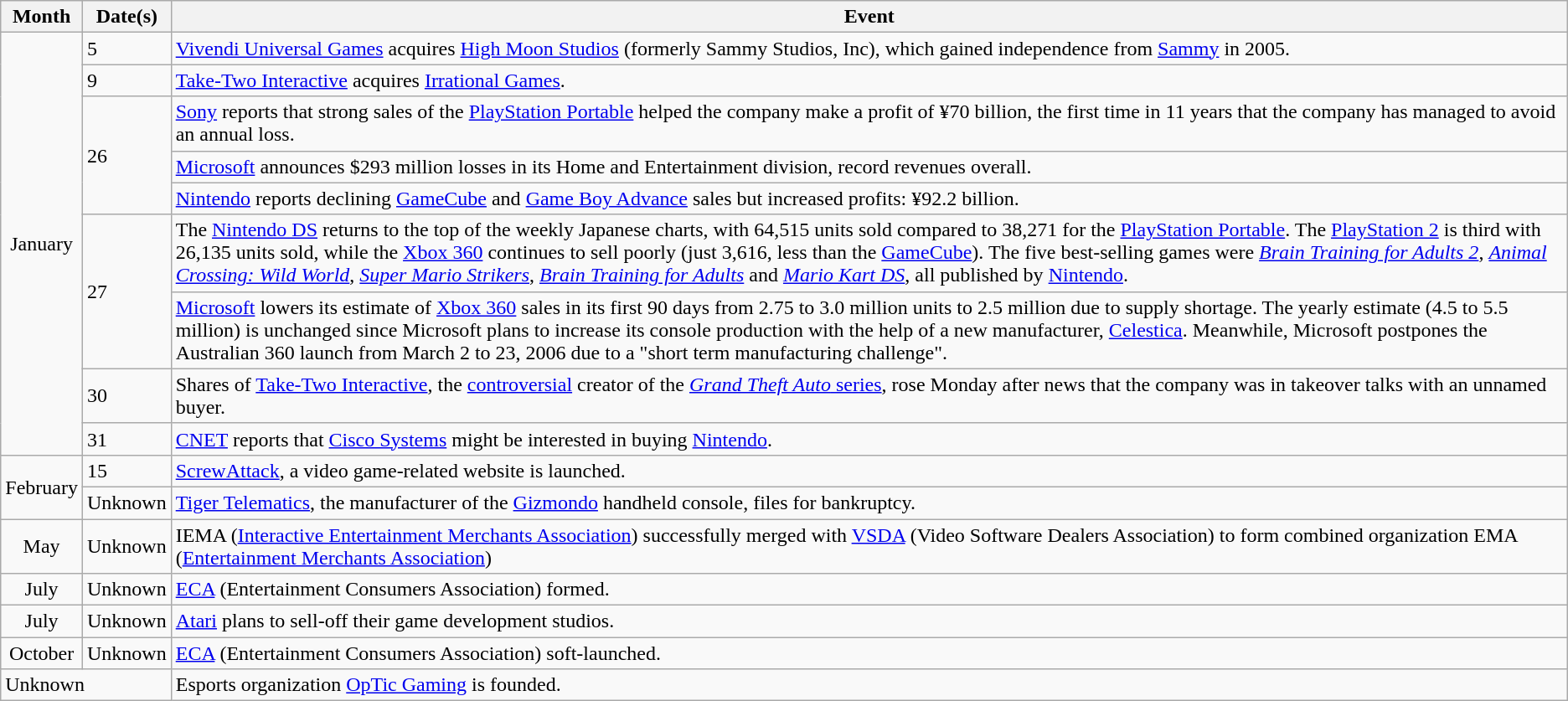<table class="wikitable">
<tr>
<th>Month</th>
<th>Date(s)</th>
<th>Event</th>
</tr>
<tr>
<td rowspan="9" style="text-align:center">January</td>
<td>5</td>
<td><a href='#'>Vivendi Universal Games</a> acquires <a href='#'>High Moon Studios</a> (formerly Sammy Studios, Inc), which gained independence from <a href='#'>Sammy</a> in 2005.</td>
</tr>
<tr>
<td>9</td>
<td><a href='#'>Take-Two Interactive</a> acquires <a href='#'>Irrational Games</a>.</td>
</tr>
<tr>
<td rowspan="3">26</td>
<td><a href='#'>Sony</a> reports that strong sales of the <a href='#'>PlayStation Portable</a> helped the company make a profit of ¥70 billion, the first time in 11 years that the company has managed to avoid an annual loss.</td>
</tr>
<tr>
<td><a href='#'>Microsoft</a> announces $293 million losses in its Home and Entertainment division, record revenues overall.</td>
</tr>
<tr>
<td><a href='#'>Nintendo</a> reports declining <a href='#'>GameCube</a> and <a href='#'>Game Boy Advance</a> sales but increased profits: ¥92.2 billion.</td>
</tr>
<tr>
<td rowspan="2">27</td>
<td>The <a href='#'>Nintendo DS</a> returns to the top of the weekly Japanese charts, with 64,515 units sold compared to 38,271 for the <a href='#'>PlayStation Portable</a>. The <a href='#'>PlayStation 2</a> is third with 26,135 units sold, while the <a href='#'>Xbox 360</a> continues to sell poorly (just 3,616, less than the <a href='#'>GameCube</a>). The five best-selling games were <em><a href='#'>Brain Training for Adults 2</a></em>, <em><a href='#'>Animal Crossing: Wild World</a></em>, <em><a href='#'>Super Mario Strikers</a></em>, <em><a href='#'>Brain Training for Adults</a></em> and <em><a href='#'>Mario Kart DS</a></em>, all published by <a href='#'>Nintendo</a>.</td>
</tr>
<tr>
<td><a href='#'>Microsoft</a> lowers its estimate of <a href='#'>Xbox 360</a> sales in its first 90 days from 2.75 to 3.0 million units to 2.5 million due to supply shortage. The yearly estimate (4.5 to 5.5 million) is unchanged since Microsoft plans to increase its console production with the help of a new manufacturer, <a href='#'>Celestica</a>. Meanwhile, Microsoft postpones the Australian 360 launch from March 2 to 23, 2006 due to a "short term manufacturing challenge".</td>
</tr>
<tr>
<td>30</td>
<td>Shares of <a href='#'>Take-Two Interactive</a>, the <a href='#'>controversial</a> creator of the <a href='#'><em>Grand Theft Auto</em> series</a>, rose Monday after news that the company was in takeover talks with an unnamed buyer.</td>
</tr>
<tr>
<td>31</td>
<td><a href='#'>CNET</a> reports that <a href='#'>Cisco Systems</a> might be interested in buying <a href='#'>Nintendo</a>.</td>
</tr>
<tr>
<td rowspan="2">February</td>
<td>15</td>
<td><a href='#'>ScrewAttack</a>, a video game-related website is launched.</td>
</tr>
<tr>
<td>Unknown</td>
<td><a href='#'>Tiger Telematics</a>, the manufacturer of the <a href='#'>Gizmondo</a> handheld console, files for bankruptcy.</td>
</tr>
<tr>
<td rowspan="1" style="text-align:center">May</td>
<td>Unknown</td>
<td>IEMA (<a href='#'>Interactive Entertainment Merchants Association</a>) successfully merged with <a href='#'>VSDA</a> (Video Software Dealers Association) to form combined organization EMA (<a href='#'>Entertainment Merchants Association</a>)</td>
</tr>
<tr>
<td rowspan="1" style="text-align:center">July</td>
<td>Unknown</td>
<td><a href='#'>ECA</a> (Entertainment Consumers Association) formed.</td>
</tr>
<tr>
<td rowspan="1" style="text-align:center">July</td>
<td>Unknown</td>
<td><a href='#'>Atari</a> plans to sell-off their game development studios.</td>
</tr>
<tr>
<td rowspan="1" style="text-align:center">October</td>
<td>Unknown</td>
<td><a href='#'>ECA</a> (Entertainment Consumers Association) soft-launched.</td>
</tr>
<tr>
<td colspan="2">Unknown</td>
<td>Esports organization <a href='#'>OpTic Gaming</a> is founded.</td>
</tr>
</table>
